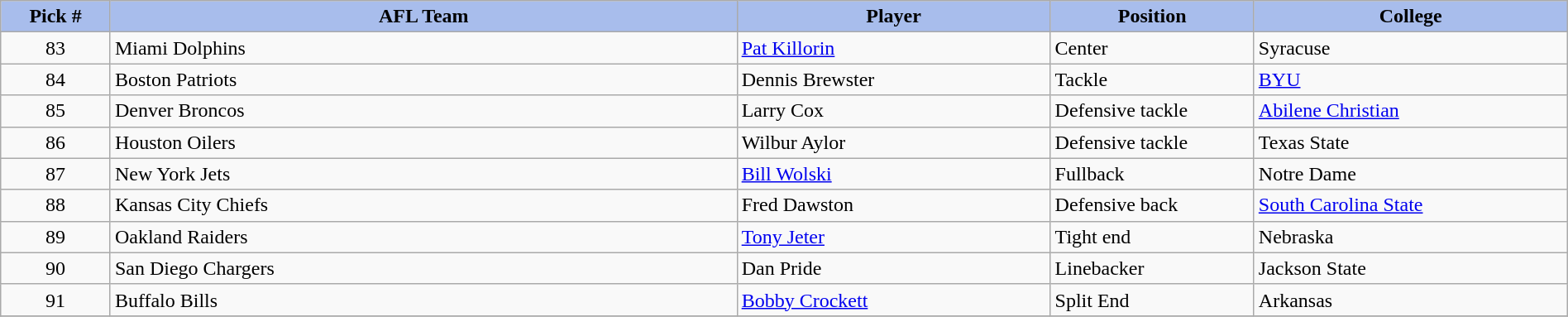<table class="wikitable sortable sortable" style="width: 100%">
<tr>
<th style="background:#A8BDEC;" width=7%>Pick #</th>
<th width=40% style="background:#A8BDEC;">AFL Team</th>
<th width=20% style="background:#A8BDEC;">Player</th>
<th width=13% style="background:#A8BDEC;">Position</th>
<th style="background:#A8BDEC;">College</th>
</tr>
<tr>
<td align=center>83</td>
<td>Miami Dolphins</td>
<td><a href='#'>Pat Killorin</a></td>
<td>Center</td>
<td>Syracuse</td>
</tr>
<tr>
<td align=center>84</td>
<td>Boston Patriots</td>
<td>Dennis Brewster</td>
<td>Tackle</td>
<td><a href='#'>BYU</a></td>
</tr>
<tr>
<td align=center>85</td>
<td>Denver Broncos</td>
<td>Larry Cox</td>
<td>Defensive tackle</td>
<td><a href='#'>Abilene Christian</a></td>
</tr>
<tr>
<td align=center>86</td>
<td>Houston Oilers</td>
<td>Wilbur Aylor</td>
<td>Defensive tackle</td>
<td>Texas State</td>
</tr>
<tr>
<td align=center>87</td>
<td>New York Jets</td>
<td><a href='#'>Bill Wolski</a></td>
<td>Fullback</td>
<td>Notre Dame</td>
</tr>
<tr>
<td align=center>88</td>
<td>Kansas City Chiefs</td>
<td>Fred Dawston</td>
<td>Defensive back</td>
<td><a href='#'>South Carolina State</a></td>
</tr>
<tr>
<td align=center>89</td>
<td>Oakland Raiders</td>
<td><a href='#'>Tony Jeter</a></td>
<td>Tight end</td>
<td>Nebraska</td>
</tr>
<tr>
<td align=center>90</td>
<td>San Diego Chargers</td>
<td>Dan Pride</td>
<td>Linebacker</td>
<td>Jackson State</td>
</tr>
<tr>
<td align=center>91</td>
<td>Buffalo Bills</td>
<td><a href='#'>Bobby Crockett</a></td>
<td>Split End</td>
<td>Arkansas</td>
</tr>
<tr>
</tr>
</table>
